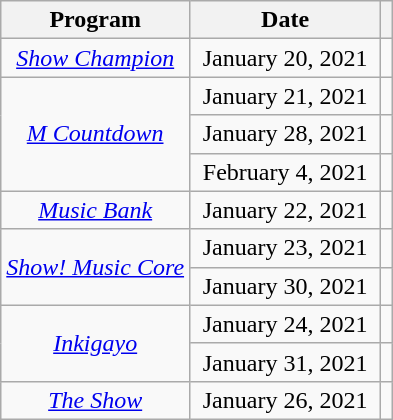<table class="sortable wikitable" style="text-align:center">
<tr>
<th>Program</th>
<th width="120">Date</th>
<th class=unsortable></th>
</tr>
<tr>
<td><em><a href='#'>Show Champion</a></em></td>
<td>January 20, 2021</td>
<td></td>
</tr>
<tr>
<td rowspan="3"><em><a href='#'>M Countdown</a></em></td>
<td>January 21, 2021</td>
<td></td>
</tr>
<tr>
<td>January 28, 2021</td>
<td></td>
</tr>
<tr>
<td>February 4, 2021</td>
<td></td>
</tr>
<tr>
<td><em><a href='#'>Music Bank</a></em></td>
<td>January 22, 2021</td>
<td></td>
</tr>
<tr>
<td rowspan="2"><em><a href='#'>Show! Music Core</a></em></td>
<td>January 23, 2021</td>
<td></td>
</tr>
<tr>
<td>January 30, 2021</td>
<td></td>
</tr>
<tr>
<td rowspan="2"><em><a href='#'>Inkigayo</a></em></td>
<td>January 24, 2021</td>
<td></td>
</tr>
<tr>
<td>January 31, 2021</td>
<td></td>
</tr>
<tr>
<td><em><a href='#'>The Show</a></em></td>
<td>January 26, 2021</td>
<td></td>
</tr>
</table>
